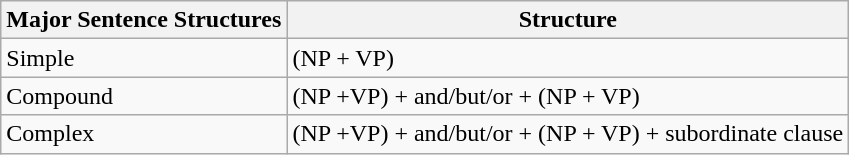<table class="wikitable">
<tr>
<th>Major Sentence Structures</th>
<th>Structure</th>
</tr>
<tr>
<td>Simple</td>
<td>(NP + VP)</td>
</tr>
<tr>
<td>Compound</td>
<td>(NP +VP) + and/but/or + (NP + VP)</td>
</tr>
<tr>
<td>Complex</td>
<td>(NP +VP) + and/but/or + (NP + VP) + subordinate clause</td>
</tr>
</table>
